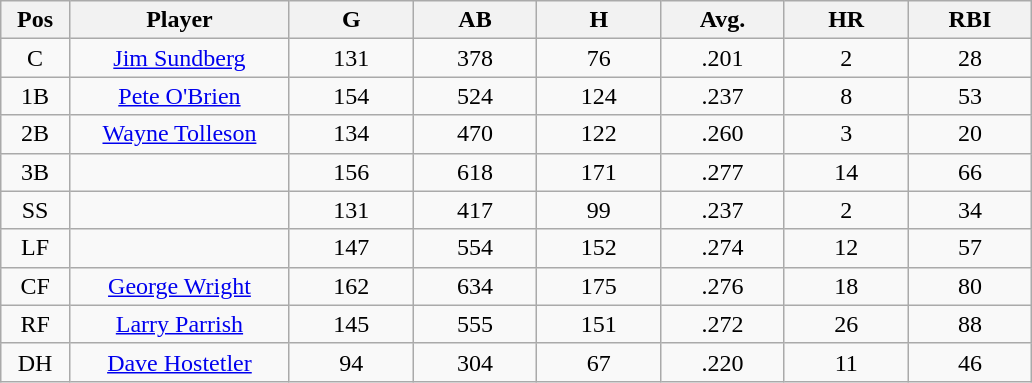<table class="wikitable sortable">
<tr>
<th bgcolor="#DDDDFF" width="5%">Pos</th>
<th bgcolor="#DDDDFF" width="16%">Player</th>
<th bgcolor="#DDDDFF" width="9%">G</th>
<th bgcolor="#DDDDFF" width="9%">AB</th>
<th bgcolor="#DDDDFF" width="9%">H</th>
<th bgcolor="#DDDDFF" width="9%">Avg.</th>
<th bgcolor="#DDDDFF" width="9%">HR</th>
<th bgcolor="#DDDDFF" width="9%">RBI</th>
</tr>
<tr align="center">
<td>C</td>
<td><a href='#'>Jim Sundberg</a></td>
<td>131</td>
<td>378</td>
<td>76</td>
<td>.201</td>
<td>2</td>
<td>28</td>
</tr>
<tr align=center>
<td>1B</td>
<td><a href='#'>Pete O'Brien</a></td>
<td>154</td>
<td>524</td>
<td>124</td>
<td>.237</td>
<td>8</td>
<td>53</td>
</tr>
<tr align=center>
<td>2B</td>
<td><a href='#'>Wayne Tolleson</a></td>
<td>134</td>
<td>470</td>
<td>122</td>
<td>.260</td>
<td>3</td>
<td>20</td>
</tr>
<tr align=center>
<td>3B</td>
<td></td>
<td>156</td>
<td>618</td>
<td>171</td>
<td>.277</td>
<td>14</td>
<td>66</td>
</tr>
<tr align="center">
<td>SS</td>
<td></td>
<td>131</td>
<td>417</td>
<td>99</td>
<td>.237</td>
<td>2</td>
<td>34</td>
</tr>
<tr align="center">
<td>LF</td>
<td></td>
<td>147</td>
<td>554</td>
<td>152</td>
<td>.274</td>
<td>12</td>
<td>57</td>
</tr>
<tr align="center">
<td>CF</td>
<td><a href='#'>George Wright</a></td>
<td>162</td>
<td>634</td>
<td>175</td>
<td>.276</td>
<td>18</td>
<td>80</td>
</tr>
<tr align=center>
<td>RF</td>
<td><a href='#'>Larry Parrish</a></td>
<td>145</td>
<td>555</td>
<td>151</td>
<td>.272</td>
<td>26</td>
<td>88</td>
</tr>
<tr align=center>
<td>DH</td>
<td><a href='#'>Dave Hostetler</a></td>
<td>94</td>
<td>304</td>
<td>67</td>
<td>.220</td>
<td>11</td>
<td>46</td>
</tr>
</table>
